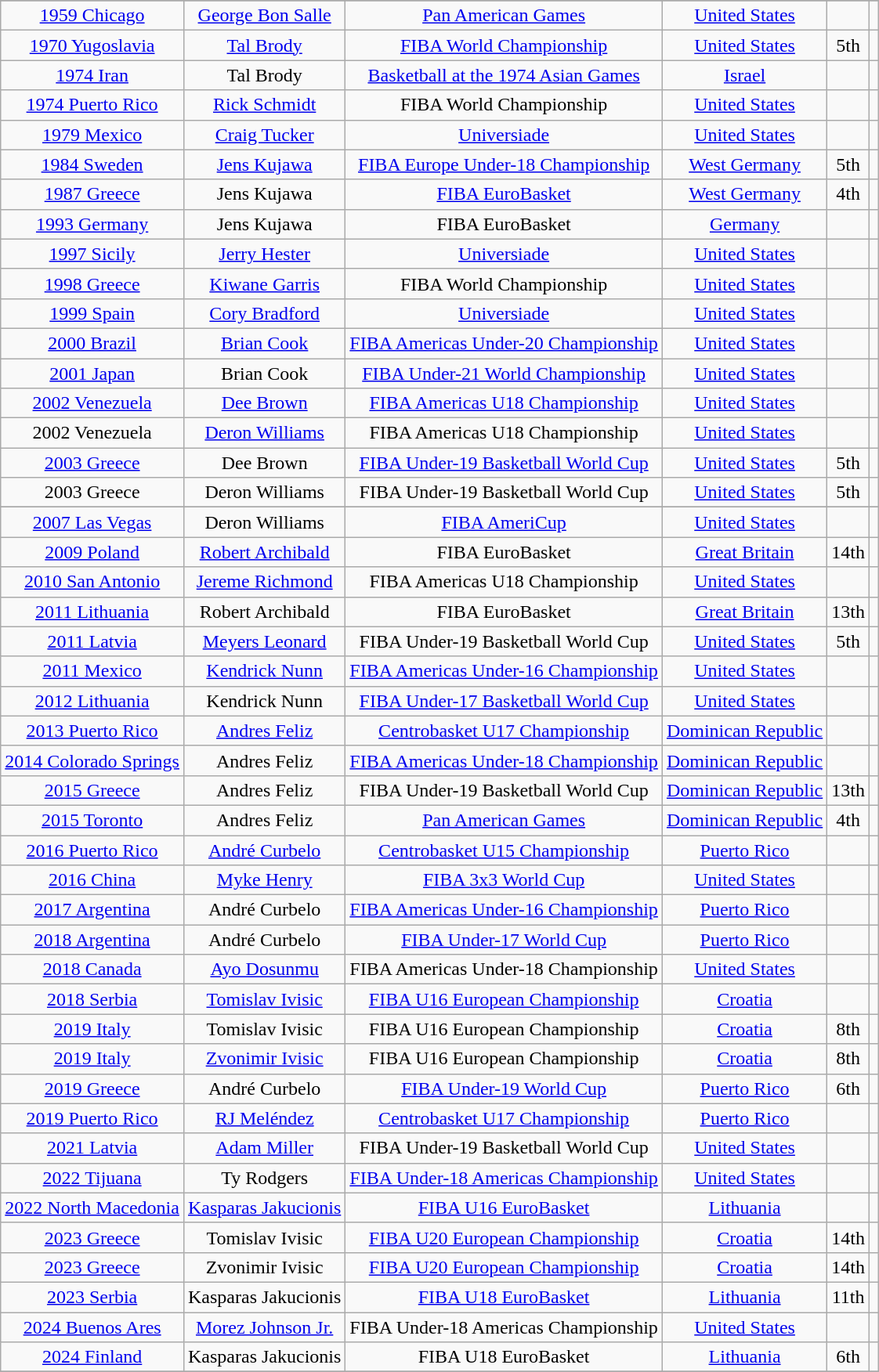<table class="wikitable sortable" style="text-align:center">
<tr>
</tr>
<tr>
<td><a href='#'>1959 Chicago</a></td>
<td><a href='#'>George Bon Salle</a></td>
<td><a href='#'>Pan American Games</a></td>
<td><a href='#'>United States</a> </td>
<td style="text-align:center;"></td>
<td></td>
</tr>
<tr>
<td><a href='#'>1970 Yugoslavia</a></td>
<td><a href='#'>Tal Brody</a></td>
<td><a href='#'>FIBA World Championship</a></td>
<td><a href='#'>United States</a> </td>
<td style="text-align:center;">5th</td>
<td></td>
</tr>
<tr>
<td><a href='#'>1974 Iran</a></td>
<td>Tal Brody</td>
<td><a href='#'>Basketball at the 1974 Asian Games</a></td>
<td><a href='#'>Israel</a> </td>
<td style="text-align:center;"></td>
<td></td>
</tr>
<tr>
<td><a href='#'>1974 Puerto Rico</a></td>
<td><a href='#'>Rick Schmidt</a></td>
<td>FIBA World Championship</td>
<td><a href='#'>United States</a> </td>
<td style="text-align:center;"></td>
<td></td>
</tr>
<tr>
<td><a href='#'>1979 Mexico</a></td>
<td><a href='#'>Craig Tucker</a></td>
<td><a href='#'>Universiade</a></td>
<td><a href='#'>United States</a> </td>
<td style="text-align:center;"></td>
<td></td>
</tr>
<tr>
<td><a href='#'>1984 Sweden</a></td>
<td><a href='#'>Jens Kujawa</a></td>
<td><a href='#'>FIBA Europe Under-18 Championship</a></td>
<td><a href='#'>West Germany</a> </td>
<td style="text-align:center;">5th</td>
<td></td>
</tr>
<tr>
<td><a href='#'>1987 Greece</a></td>
<td>Jens Kujawa</td>
<td><a href='#'>FIBA EuroBasket</a></td>
<td><a href='#'>West Germany</a> </td>
<td style="text-align:center;">4th</td>
<td></td>
</tr>
<tr>
<td><a href='#'>1993 Germany</a></td>
<td>Jens Kujawa</td>
<td>FIBA EuroBasket</td>
<td><a href='#'>Germany</a> </td>
<td style="text-align:center;"></td>
<td></td>
</tr>
<tr>
<td><a href='#'>1997 Sicily</a></td>
<td><a href='#'>Jerry Hester</a></td>
<td><a href='#'>Universiade</a></td>
<td><a href='#'>United States</a> </td>
<td style="text-align:center;"></td>
<td></td>
</tr>
<tr>
<td><a href='#'>1998 Greece</a></td>
<td><a href='#'>Kiwane Garris</a></td>
<td>FIBA World Championship</td>
<td><a href='#'>United States</a> </td>
<td style="text-align:center;"></td>
<td></td>
</tr>
<tr>
<td><a href='#'>1999 Spain</a></td>
<td><a href='#'>Cory Bradford</a></td>
<td><a href='#'>Universiade</a></td>
<td><a href='#'>United States</a> </td>
<td style="text-align:center;"></td>
<td></td>
</tr>
<tr>
<td><a href='#'>2000 Brazil</a></td>
<td><a href='#'>Brian Cook</a></td>
<td><a href='#'>FIBA Americas Under-20 Championship</a></td>
<td><a href='#'>United States</a> </td>
<td style="text-align:center;"></td>
<td></td>
</tr>
<tr>
<td><a href='#'>2001 Japan</a></td>
<td>Brian Cook</td>
<td><a href='#'>FIBA Under-21 World Championship</a></td>
<td><a href='#'>United States</a> </td>
<td style="text-align:center;"></td>
<td></td>
</tr>
<tr>
<td><a href='#'>2002 Venezuela</a></td>
<td><a href='#'>Dee Brown</a></td>
<td><a href='#'>FIBA Americas U18 Championship</a></td>
<td><a href='#'>United States</a> </td>
<td style="text-align:center;"></td>
<td></td>
</tr>
<tr>
<td>2002 Venezuela</td>
<td><a href='#'>Deron Williams</a></td>
<td>FIBA Americas U18 Championship</td>
<td><a href='#'>United States</a> </td>
<td style="text-align:center;"></td>
<td></td>
</tr>
<tr>
<td><a href='#'>2003 Greece</a></td>
<td>Dee Brown</td>
<td><a href='#'>FIBA Under-19 Basketball World Cup</a></td>
<td><a href='#'>United States</a> </td>
<td style="text-align:center;">5th</td>
<td></td>
</tr>
<tr>
<td>2003 Greece</td>
<td>Deron Williams</td>
<td>FIBA Under-19 Basketball World Cup</td>
<td><a href='#'>United States</a> </td>
<td style="text-align:center;">5th</td>
<td></td>
</tr>
<tr>
</tr>
<tr>
<td><a href='#'>2007 Las Vegas</a></td>
<td>Deron Williams</td>
<td><a href='#'>FIBA AmeriCup</a></td>
<td><a href='#'>United States</a> </td>
<td style="text-align:center;"></td>
<td></td>
</tr>
<tr>
<td><a href='#'>2009 Poland</a></td>
<td><a href='#'>Robert Archibald</a></td>
<td>FIBA EuroBasket</td>
<td><a href='#'>Great Britain</a> </td>
<td style="text-align:center;">14th</td>
<td></td>
</tr>
<tr>
<td><a href='#'>2010 San Antonio</a></td>
<td><a href='#'>Jereme Richmond</a></td>
<td>FIBA Americas U18 Championship</td>
<td><a href='#'>United States</a> </td>
<td style="text-align:center;"></td>
<td></td>
</tr>
<tr>
<td><a href='#'>2011 Lithuania</a></td>
<td>Robert Archibald</td>
<td>FIBA EuroBasket</td>
<td><a href='#'>Great Britain</a> </td>
<td style="text-align:center;">13th</td>
<td></td>
</tr>
<tr>
<td><a href='#'>2011 Latvia</a></td>
<td><a href='#'>Meyers Leonard</a></td>
<td>FIBA Under-19 Basketball World Cup</td>
<td><a href='#'>United States</a> </td>
<td style="text-align:center;">5th</td>
<td></td>
</tr>
<tr>
<td><a href='#'>2011 Mexico</a></td>
<td><a href='#'>Kendrick Nunn</a></td>
<td><a href='#'>FIBA Americas Under-16 Championship</a></td>
<td><a href='#'>United States</a> </td>
<td style="text-align:center;"></td>
<td></td>
</tr>
<tr>
<td><a href='#'>2012 Lithuania</a></td>
<td>Kendrick Nunn</td>
<td><a href='#'>FIBA Under-17 Basketball World Cup</a></td>
<td><a href='#'>United States</a> </td>
<td style="text-align:center;"></td>
<td></td>
</tr>
<tr>
<td><a href='#'>2013 Puerto Rico</a></td>
<td><a href='#'>Andres Feliz</a></td>
<td><a href='#'>Centrobasket U17 Championship</a></td>
<td><a href='#'>Dominican Republic</a> </td>
<td style="text-align:center;"></td>
<td></td>
</tr>
<tr>
<td><a href='#'>2014 Colorado Springs</a></td>
<td>Andres Feliz</td>
<td><a href='#'>FIBA Americas Under-18 Championship</a></td>
<td><a href='#'>Dominican Republic</a> </td>
<td style="text-align:center;"></td>
<td></td>
</tr>
<tr>
<td><a href='#'>2015 Greece</a></td>
<td>Andres Feliz</td>
<td>FIBA Under-19 Basketball World Cup</td>
<td><a href='#'>Dominican Republic</a> </td>
<td style="text-align:center;">13th</td>
<td></td>
</tr>
<tr>
<td><a href='#'>2015 Toronto</a></td>
<td>Andres Feliz</td>
<td><a href='#'>Pan American Games</a></td>
<td><a href='#'>Dominican Republic</a> </td>
<td style="text-align:center;">4th</td>
<td></td>
</tr>
<tr>
<td><a href='#'>2016 Puerto Rico</a></td>
<td><a href='#'>André Curbelo</a></td>
<td><a href='#'>Centrobasket U15 Championship</a></td>
<td><a href='#'>Puerto Rico</a> </td>
<td style="text-align:center;"></td>
<td></td>
</tr>
<tr>
<td><a href='#'>2016 China</a></td>
<td><a href='#'>Myke Henry</a></td>
<td><a href='#'>FIBA 3x3 World Cup</a></td>
<td><a href='#'>United States</a> </td>
<td style="text-align:center;"></td>
<td></td>
</tr>
<tr>
<td><a href='#'>2017 Argentina</a></td>
<td>André Curbelo</td>
<td><a href='#'>FIBA Americas Under-16 Championship</a></td>
<td><a href='#'>Puerto Rico</a> </td>
<td style="text-align:center;"></td>
<td></td>
</tr>
<tr>
<td><a href='#'>2018 Argentina</a></td>
<td>André Curbelo</td>
<td><a href='#'>FIBA Under-17 World Cup</a></td>
<td><a href='#'>Puerto Rico</a> </td>
<td style="text-align:center;"></td>
<td></td>
</tr>
<tr>
<td><a href='#'>2018 Canada</a></td>
<td><a href='#'>Ayo Dosunmu</a></td>
<td>FIBA Americas Under-18 Championship</td>
<td><a href='#'>United States</a> </td>
<td style="text-align:center;"></td>
<td></td>
</tr>
<tr>
<td><a href='#'>2018 Serbia</a></td>
<td><a href='#'>Tomislav Ivisic</a></td>
<td><a href='#'>FIBA U16 European Championship</a></td>
<td><a href='#'>Croatia</a> </td>
<td style="text-align:center;"></td>
<td></td>
</tr>
<tr>
<td><a href='#'>2019 Italy</a></td>
<td>Tomislav Ivisic</td>
<td>FIBA U16 European Championship</td>
<td><a href='#'>Croatia</a> </td>
<td>8th</td>
<td></td>
</tr>
<tr>
<td><a href='#'>2019 Italy</a></td>
<td><a href='#'>Zvonimir Ivisic</a></td>
<td>FIBA U16 European Championship</td>
<td><a href='#'>Croatia</a> </td>
<td>8th</td>
<td></td>
</tr>
<tr>
<td><a href='#'>2019 Greece</a></td>
<td>André Curbelo</td>
<td><a href='#'>FIBA Under-19 World Cup</a></td>
<td><a href='#'>Puerto Rico</a> </td>
<td>6th</td>
<td></td>
</tr>
<tr>
<td><a href='#'>2019 Puerto Rico</a></td>
<td><a href='#'>RJ Meléndez</a></td>
<td><a href='#'>Centrobasket U17 Championship</a></td>
<td><a href='#'>Puerto Rico</a> </td>
<td style="text-align:center;"></td>
<td></td>
</tr>
<tr>
<td><a href='#'>2021 Latvia</a></td>
<td><a href='#'>Adam Miller</a></td>
<td>FIBA Under-19 Basketball World Cup</td>
<td><a href='#'>United States</a> </td>
<td style="text-align:center;"></td>
<td></td>
</tr>
<tr>
<td><a href='#'>2022 Tijuana</a></td>
<td>Ty Rodgers</td>
<td><a href='#'>FIBA Under-18 Americas Championship</a></td>
<td><a href='#'>United States</a> </td>
<td style="text-align:center;"></td>
<td></td>
</tr>
<tr>
<td><a href='#'>2022 North Macedonia</a></td>
<td><a href='#'>Kasparas Jakucionis</a></td>
<td><a href='#'>FIBA U16 EuroBasket</a></td>
<td><a href='#'>Lithuania</a> </td>
<td style="text-align:center;"></td>
<td></td>
</tr>
<tr>
<td><a href='#'>2023 Greece</a></td>
<td>Tomislav Ivisic</td>
<td><a href='#'>FIBA U20 European Championship</a></td>
<td><a href='#'>Croatia</a> </td>
<td>14th</td>
<td></td>
</tr>
<tr>
<td><a href='#'>2023 Greece</a></td>
<td>Zvonimir Ivisic</td>
<td><a href='#'>FIBA U20 European Championship</a></td>
<td><a href='#'>Croatia</a> </td>
<td>14th</td>
<td></td>
</tr>
<tr>
<td><a href='#'>2023 Serbia</a></td>
<td>Kasparas Jakucionis</td>
<td><a href='#'>FIBA U18 EuroBasket</a></td>
<td><a href='#'>Lithuania</a> </td>
<td>11th</td>
<td></td>
</tr>
<tr>
<td><a href='#'>2024 Buenos Ares</a></td>
<td><a href='#'>Morez Johnson Jr.</a></td>
<td>FIBA Under-18 Americas Championship</td>
<td><a href='#'>United States</a> </td>
<td style="text-align:center;"></td>
<td></td>
</tr>
<tr>
<td><a href='#'>2024 Finland</a></td>
<td>Kasparas Jakucionis</td>
<td>FIBA U18 EuroBasket</td>
<td><a href='#'>Lithuania</a> </td>
<td>6th</td>
<td></td>
</tr>
<tr>
</tr>
</table>
